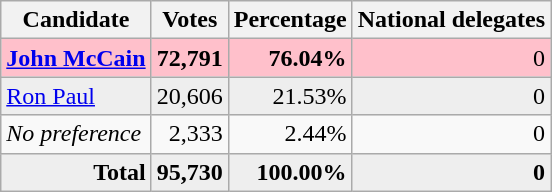<table class="wikitable" style="text-align:right;">
<tr>
<th>Candidate</th>
<th>Votes</th>
<th>Percentage</th>
<th>National delegates</th>
</tr>
<tr style="background:pink;">
<td style="text-align:left;"><strong><a href='#'>John McCain</a></strong></td>
<td><strong>72,791</strong></td>
<td><strong>76.04%</strong></td>
<td>0</td>
</tr>
<tr style="background:#eee;">
<td style="text-align:left;"><a href='#'>Ron Paul</a></td>
<td>20,606</td>
<td>21.53%</td>
<td>0</td>
</tr>
<tr>
<td style="text-align:left;"><em>No preference</em></td>
<td>2,333</td>
<td>2.44%</td>
<td>0</td>
</tr>
<tr style="background:#eee;">
<td><strong>Total</strong></td>
<td><strong>95,730</strong></td>
<td><strong>100.00%</strong></td>
<td><strong>0</strong></td>
</tr>
</table>
